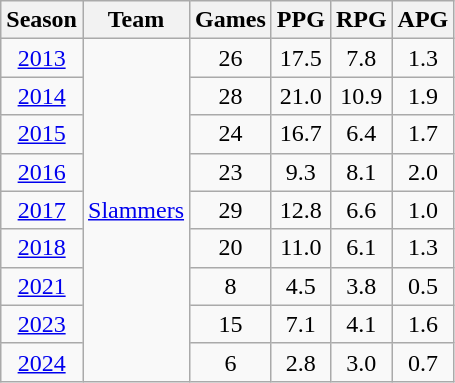<table class="wikitable">
<tr>
<th>Season</th>
<th>Team</th>
<th>Games</th>
<th>PPG</th>
<th>RPG</th>
<th>APG</th>
</tr>
<tr>
<td align="center"><a href='#'>2013</a></td>
<td rowspan=9><a href='#'>Slammers</a></td>
<td align="center">26</td>
<td align="center">17.5</td>
<td align="center">7.8</td>
<td align="center">1.3</td>
</tr>
<tr>
<td align="center"><a href='#'>2014</a></td>
<td align="center">28</td>
<td align="center">21.0</td>
<td align="center">10.9</td>
<td align="center">1.9</td>
</tr>
<tr>
<td align="center"><a href='#'>2015</a></td>
<td align="center">24</td>
<td align="center">16.7</td>
<td align="center">6.4</td>
<td align="center">1.7</td>
</tr>
<tr>
<td align="center"><a href='#'>2016</a></td>
<td align="center">23</td>
<td align="center">9.3</td>
<td align="center">8.1</td>
<td align="center">2.0</td>
</tr>
<tr>
<td align="center"><a href='#'>2017</a></td>
<td align="center">29</td>
<td align="center">12.8</td>
<td align="center">6.6</td>
<td align="center">1.0</td>
</tr>
<tr>
<td align="center"><a href='#'>2018</a></td>
<td align="center">20</td>
<td align="center">11.0</td>
<td align="center">6.1</td>
<td align="center">1.3</td>
</tr>
<tr>
<td align="center"><a href='#'>2021</a></td>
<td align="center">8</td>
<td align="center">4.5</td>
<td align="center">3.8</td>
<td align="center">0.5</td>
</tr>
<tr>
<td align="center"><a href='#'>2023</a></td>
<td align="center">15</td>
<td align="center">7.1</td>
<td align="center">4.1</td>
<td align="center">1.6</td>
</tr>
<tr>
<td align="center"><a href='#'>2024</a></td>
<td align="center">6</td>
<td align="center">2.8</td>
<td align="center">3.0</td>
<td align="center">0.7</td>
</tr>
</table>
